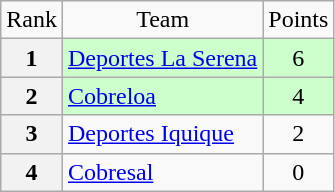<table class="wikitable" style="text-align: center;">
<tr>
<td>Rank</td>
<td>Team</td>
<td>Points</td>
</tr>
<tr bgcolor=#ccffcc>
<th>1</th>
<td style="text-align: left;"><a href='#'>Deportes La Serena</a></td>
<td>6</td>
</tr>
<tr bgcolor=#ccffcc>
<th>2</th>
<td style="text-align: left;"><a href='#'>Cobreloa</a></td>
<td>4</td>
</tr>
<tr>
<th>3</th>
<td style="text-align: left;"><a href='#'>Deportes Iquique</a></td>
<td>2</td>
</tr>
<tr>
<th>4</th>
<td style="text-align: left;"><a href='#'>Cobresal</a></td>
<td>0</td>
</tr>
</table>
